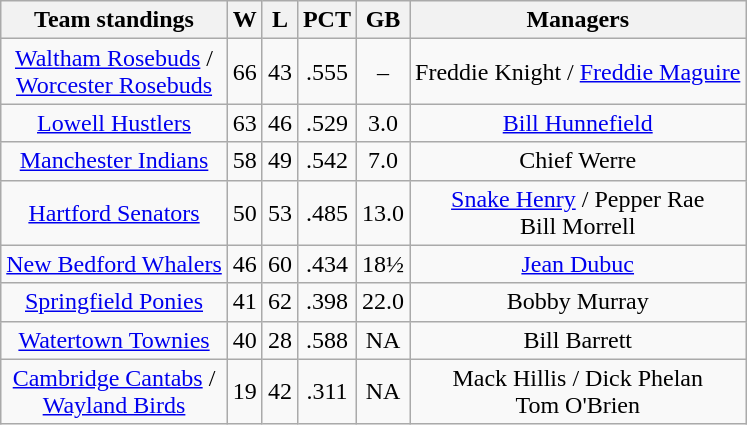<table class="wikitable">
<tr>
<th>Team standings</th>
<th>W</th>
<th>L</th>
<th>PCT</th>
<th>GB</th>
<th>Managers</th>
</tr>
<tr align=center>
<td><a href='#'>Waltham Rosebuds</a> /<br> <a href='#'>Worcester Rosebuds</a></td>
<td>66</td>
<td>43</td>
<td>.555</td>
<td>–</td>
<td>Freddie Knight / <a href='#'>Freddie Maguire</a></td>
</tr>
<tr align=center>
<td><a href='#'>Lowell Hustlers</a></td>
<td>63</td>
<td>46</td>
<td>.529</td>
<td>3.0</td>
<td><a href='#'>Bill Hunnefield</a></td>
</tr>
<tr align=center>
<td><a href='#'>Manchester Indians</a></td>
<td>58</td>
<td>49</td>
<td>.542</td>
<td>7.0</td>
<td>Chief Werre</td>
</tr>
<tr align=center>
<td><a href='#'>Hartford Senators</a></td>
<td>50</td>
<td>53</td>
<td>.485</td>
<td>13.0</td>
<td><a href='#'>Snake Henry</a> / Pepper Rae <br> Bill Morrell</td>
</tr>
<tr align=center>
<td><a href='#'>New Bedford Whalers</a></td>
<td>46</td>
<td>60</td>
<td>.434</td>
<td>18½</td>
<td><a href='#'>Jean Dubuc</a></td>
</tr>
<tr align=center>
<td><a href='#'>Springfield Ponies</a></td>
<td>41</td>
<td>62</td>
<td>.398</td>
<td>22.0</td>
<td>Bobby Murray</td>
</tr>
<tr align=center>
<td><a href='#'>Watertown Townies</a></td>
<td>40</td>
<td>28</td>
<td>.588</td>
<td>NA</td>
<td>Bill Barrett</td>
</tr>
<tr align=center>
<td><a href='#'>Cambridge Cantabs</a> /<br> <a href='#'>Wayland Birds</a></td>
<td>19</td>
<td>42</td>
<td>.311</td>
<td>NA</td>
<td>Mack Hillis / Dick Phelan <br> Tom O'Brien</td>
</tr>
</table>
